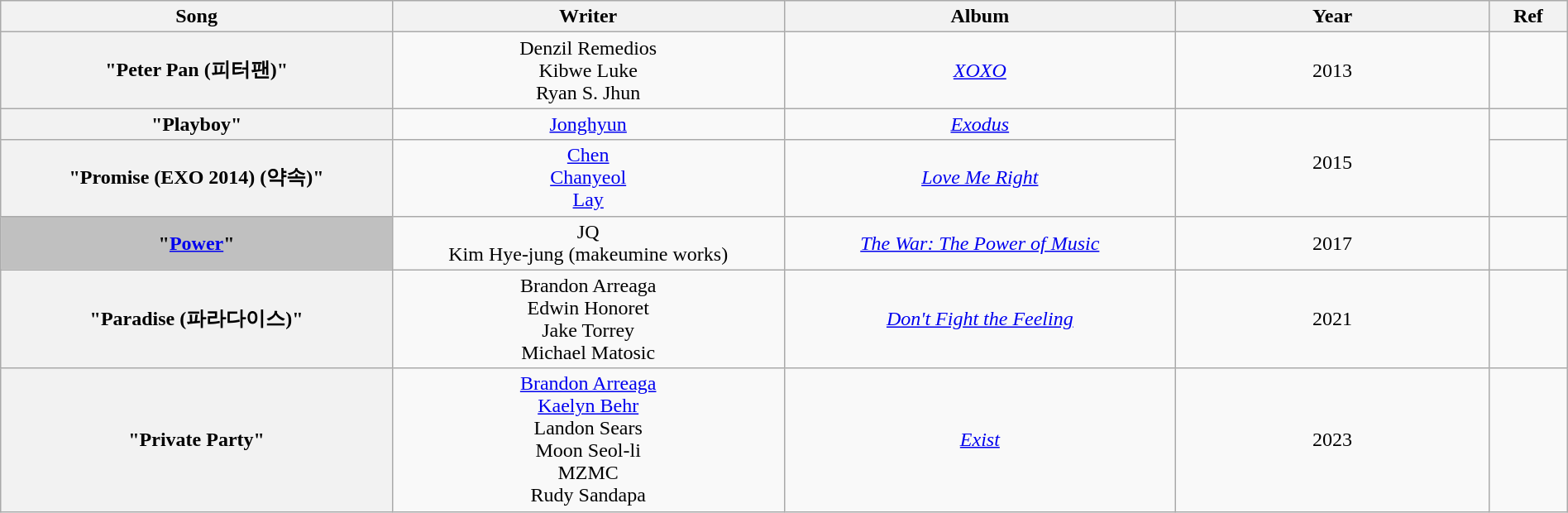<table class="wikitable" style="text-align:center; width:100%">
<tr>
<th style="width:25%">Song</th>
<th style="width:25%">Writer</th>
<th style="width:25%">Album</th>
<th style="width:20%">Year</th>
<th style="width:5%">Ref</th>
</tr>
<tr>
<th scope="row">"Peter Pan (피터팬)"</th>
<td>Denzil Remedios<br>Kibwe Luke<br>Ryan S. Jhun</td>
<td><em><a href='#'>XOXO</a></em></td>
<td>2013</td>
<td></td>
</tr>
<tr>
<th scope="row">"Playboy"</th>
<td><a href='#'>Jonghyun</a></td>
<td><em><a href='#'>Exodus</a></em></td>
<td rowspan="2">2015</td>
<td></td>
</tr>
<tr>
<th scope="row">"Promise (EXO 2014) (약속)"</th>
<td><a href='#'>Chen</a><br><a href='#'>Chanyeol</a><br><a href='#'>Lay</a></td>
<td><em><a href='#'>Love Me Right</a></em></td>
<td></td>
</tr>
<tr>
<th scope="row" style="background-color:#C0C0C0">"<a href='#'>Power</a>" </th>
<td>JQ<br>Kim Hye-jung (makeumine works)</td>
<td><em><a href='#'>The War: The Power of Music</a></em></td>
<td>2017</td>
<td></td>
</tr>
<tr>
<th scope="row">"Paradise (파라다이스)"</th>
<td>Brandon Arreaga<br>Edwin Honoret<br>Jake Torrey<br>Michael Matosic</td>
<td><em><a href='#'>Don't Fight the Feeling</a></em></td>
<td>2021</td>
<td></td>
</tr>
<tr>
<th scope="row">"Private Party"</th>
<td><a href='#'>Brandon Arreaga</a><br><a href='#'>Kaelyn Behr</a><br>Landon Sears<br>Moon Seol-li<br>MZMC<br>Rudy Sandapa</td>
<td><em><a href='#'>Exist</a></em></td>
<td>2023</td>
<td></td>
</tr>
</table>
